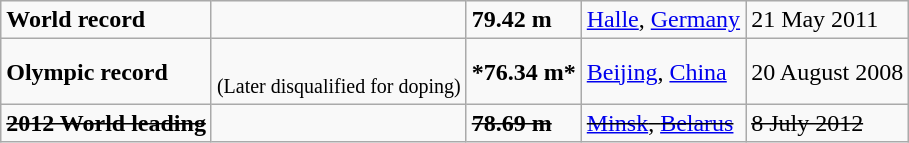<table class="wikitable">
<tr>
<td><strong>World record</strong></td>
<td></td>
<td><strong>79.42 m</strong></td>
<td><a href='#'>Halle</a>, <a href='#'>Germany</a></td>
<td>21 May 2011</td>
</tr>
<tr>
<td><strong>Olympic record</strong></td>
<td><br><small>(Later disqualified for doping)</small></td>
<td><strong>*76.34 m*</strong></td>
<td><a href='#'>Beijing</a>, <a href='#'>China</a></td>
<td>20 August 2008</td>
</tr>
<tr>
<td><strong><s>2012 World leading</s></strong></td>
<td><s></s></td>
<td><strong><s>78.69 m</s></strong></td>
<td><s><a href='#'>Minsk</a>, <a href='#'>Belarus</a></s></td>
<td><s>8 July 2012</s></td>
</tr>
</table>
